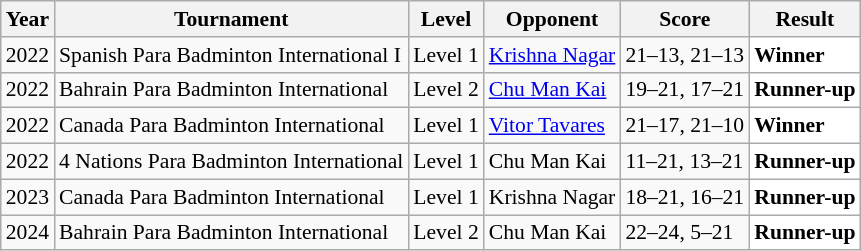<table class="sortable wikitable" style="font-size: 90%;">
<tr>
<th>Year</th>
<th>Tournament</th>
<th>Level</th>
<th>Opponent</th>
<th>Score</th>
<th>Result</th>
</tr>
<tr>
<td align="center">2022</td>
<td align="left">Spanish Para Badminton International I</td>
<td align="left">Level 1</td>
<td align="left"> <a href='#'>Krishna Nagar</a></td>
<td align="left">21–13, 21–13</td>
<td style="text-align:left; background:white"> <strong>Winner</strong></td>
</tr>
<tr>
<td align="center">2022</td>
<td align="left">Bahrain Para Badminton International</td>
<td align="left">Level 2</td>
<td align="left"> <a href='#'>Chu Man Kai</a></td>
<td align="left">19–21, 17–21</td>
<td style="text-align:left; background:white"> <strong>Runner-up</strong></td>
</tr>
<tr>
<td align="center">2022</td>
<td align="left">Canada Para Badminton International</td>
<td align="left">Level 1</td>
<td align="left"> <a href='#'>Vitor Tavares</a></td>
<td align="left">21–17, 21–10</td>
<td style="text-align:left; background:white"> <strong>Winner</strong></td>
</tr>
<tr>
<td align="center">2022</td>
<td align="left">4 Nations Para Badminton International</td>
<td align="left">Level 1</td>
<td align="left"> Chu Man Kai</td>
<td align="left">11–21, 13–21</td>
<td style="text-align:left; background:white"> <strong>Runner-up</strong></td>
</tr>
<tr>
<td align="center">2023</td>
<td align="left">Canada Para Badminton International</td>
<td align="left">Level 1</td>
<td align="left"> Krishna Nagar</td>
<td align="left">18–21, 16–21</td>
<td style="text-align:left; background:white"> <strong>Runner-up</strong></td>
</tr>
<tr>
<td align="center">2024</td>
<td align="left">Bahrain Para Badminton International</td>
<td align="left">Level 2</td>
<td align="left"> Chu Man Kai</td>
<td align="left">22–24, 5–21</td>
<td style="text-align:left; background:white"> <strong>Runner-up</strong></td>
</tr>
</table>
